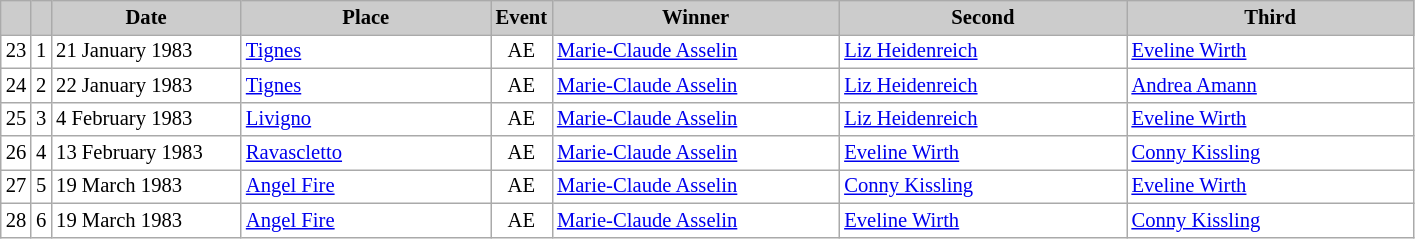<table class="wikitable plainrowheaders" style="background:#fff; font-size:86%; line-height:16px; border:grey solid 1px; border-collapse:collapse;">
<tr style="background:#ccc; text-align:center;">
<th scope="col" style="background:#ccc; width=20 px;"></th>
<th scope="col" style="background:#ccc; width=30 px;"></th>
<th scope="col" style="background:#ccc; width:120px;">Date</th>
<th scope="col" style="background:#ccc; width:160px;">Place</th>
<th scope="col" style="background:#ccc; width:15px;">Event</th>
<th scope="col" style="background:#ccc; width:185px;">Winner</th>
<th scope="col" style="background:#ccc; width:185px;">Second</th>
<th scope="col" style="background:#ccc; width:185px;">Third</th>
</tr>
<tr>
<td align=center>23</td>
<td align=center>1</td>
<td>21 January 1983</td>
<td> <a href='#'>Tignes</a></td>
<td align=center>AE</td>
<td> <a href='#'>Marie-Claude Asselin</a></td>
<td> <a href='#'>Liz Heidenreich</a></td>
<td> <a href='#'>Eveline Wirth</a></td>
</tr>
<tr>
<td align=center>24</td>
<td align=center>2</td>
<td>22 January 1983</td>
<td> <a href='#'>Tignes</a></td>
<td align=center>AE</td>
<td> <a href='#'>Marie-Claude Asselin</a></td>
<td> <a href='#'>Liz Heidenreich</a></td>
<td> <a href='#'>Andrea Amann</a></td>
</tr>
<tr>
<td align=center>25</td>
<td align=center>3</td>
<td>4 February 1983</td>
<td> <a href='#'>Livigno</a></td>
<td align=center>AE</td>
<td> <a href='#'>Marie-Claude Asselin</a></td>
<td> <a href='#'>Liz Heidenreich</a></td>
<td> <a href='#'>Eveline Wirth</a></td>
</tr>
<tr>
<td align=center>26</td>
<td align=center>4</td>
<td>13 February 1983</td>
<td> <a href='#'>Ravascletto</a></td>
<td align=center>AE</td>
<td> <a href='#'>Marie-Claude Asselin</a></td>
<td> <a href='#'>Eveline Wirth</a></td>
<td> <a href='#'>Conny Kissling</a></td>
</tr>
<tr>
<td align=center>27</td>
<td align=center>5</td>
<td>19 March 1983</td>
<td> <a href='#'>Angel Fire</a></td>
<td align=center>AE</td>
<td> <a href='#'>Marie-Claude Asselin</a></td>
<td> <a href='#'>Conny Kissling</a></td>
<td> <a href='#'>Eveline Wirth</a></td>
</tr>
<tr>
<td align=center>28</td>
<td align=center>6</td>
<td>19 March 1983</td>
<td> <a href='#'>Angel Fire</a></td>
<td align=center>AE</td>
<td> <a href='#'>Marie-Claude Asselin</a></td>
<td> <a href='#'>Eveline Wirth</a></td>
<td> <a href='#'>Conny Kissling</a></td>
</tr>
</table>
